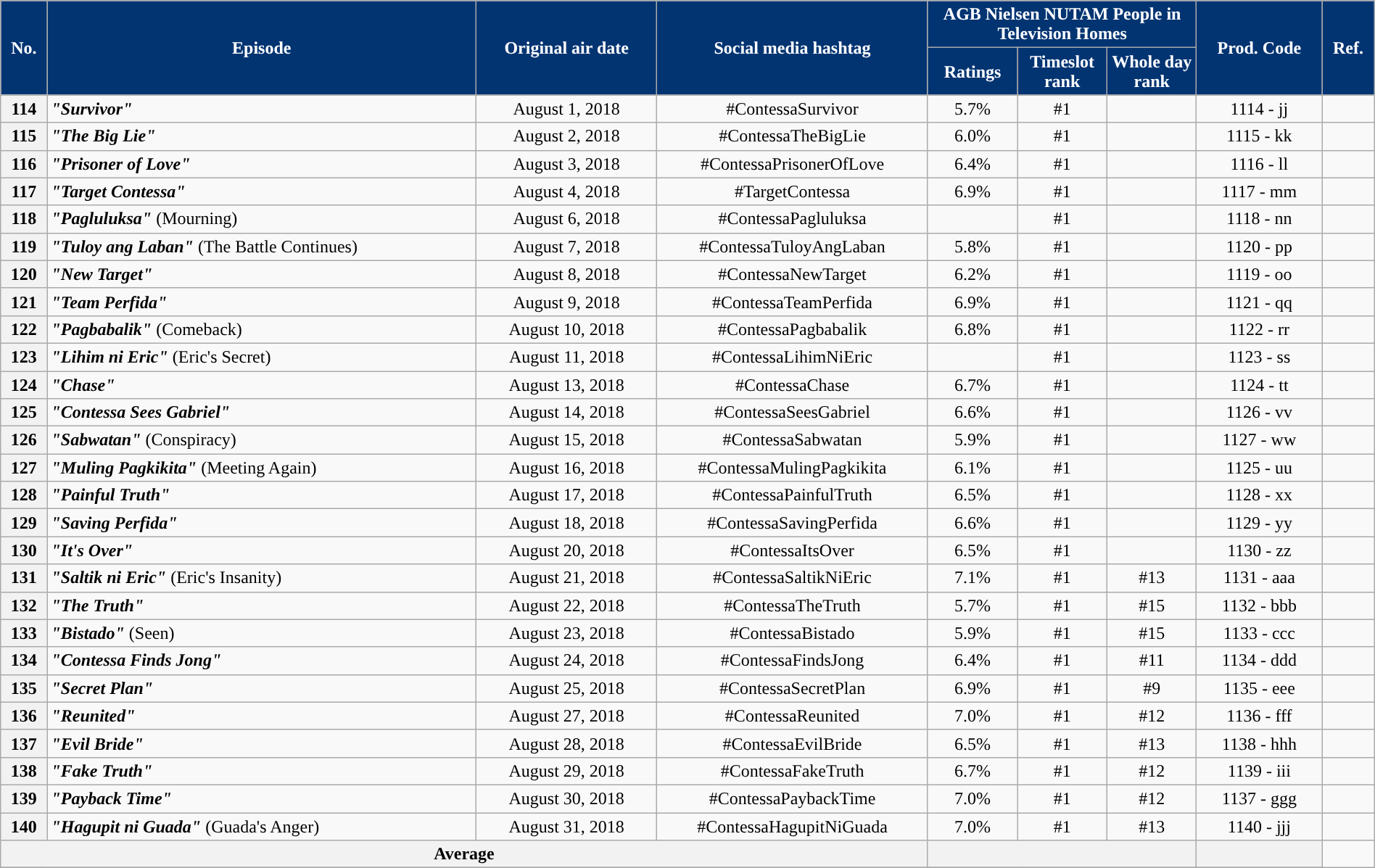<table class="wikitable" style="text-align:center; font-size:100%; line-height:18px;" width="100%">
<tr>
<th style="background-color:#023472; color:#ffffff;" rowspan="2">No.</th>
<th style="background-color:#023472; color:#ffffff;" rowspan="2">Episode</th>
<th style="background-color:#023472; color:white" rowspan="2">Original air date</th>
<th style="background-color:#023472; color:white" rowspan="2">Social media hashtag</th>
<th style="background-color:#023472; color:#ffffff;" colspan="3">AGB Nielsen NUTAM People in Television Homes</th>
<th style="background-color:#023472; color:white" rowspan="2">Prod. Code</th>
<th style="background-color:#023472; color:#ffffff;" rowspan="2">Ref.</th>
</tr>
<tr>
<th style="background-color:#023472; width:75px; color:#ffffff;">Ratings</th>
<th style="background-color:#023472; width:75px; color:#ffffff;">Timeslot<br>rank</th>
<th style="background-color:#023472; width:75px; color:#ffffff;">Whole day<br>rank</th>
</tr>
<tr>
<th>114</th>
<td style="text-align: left;"><strong><em>"Survivor"</em></strong></td>
<td>August 1, 2018</td>
<td>#ContessaSurvivor</td>
<td>5.7%</td>
<td>#1</td>
<td></td>
<td>1114 - jj</td>
<td></td>
</tr>
<tr>
<th>115</th>
<td style="text-align: left;"><strong><em>"The Big Lie"</em></strong></td>
<td>August 2, 2018</td>
<td>#ContessaTheBigLie</td>
<td>6.0%</td>
<td>#1</td>
<td></td>
<td>1115 - kk</td>
<td></td>
</tr>
<tr>
<th>116</th>
<td style="text-align: left;"><strong><em>"Prisoner of Love"</em></strong></td>
<td>August 3, 2018</td>
<td>#ContessaPrisonerOfLove</td>
<td>6.4%</td>
<td>#1</td>
<td></td>
<td>1116 - ll</td>
<td></td>
</tr>
<tr>
<th>117</th>
<td style="text-align: left;"><strong><em>"Target Contessa"</em></strong></td>
<td>August 4, 2018</td>
<td>#TargetContessa</td>
<td>6.9%</td>
<td>#1</td>
<td></td>
<td>1117 - mm</td>
<td></td>
</tr>
<tr>
<th>118</th>
<td style="text-align: left;"><strong><em>"Pagluluksa"</em></strong> (Mourning)</td>
<td>August 6, 2018</td>
<td>#ContessaPagluluksa</td>
<td></td>
<td>#1</td>
<td></td>
<td>1118 - nn</td>
<td></td>
</tr>
<tr>
<th>119</th>
<td style="text-align: left;"><strong><em>"Tuloy ang Laban"</em></strong> (The Battle Continues)</td>
<td>August 7, 2018</td>
<td>#ContessaTuloyAngLaban</td>
<td>5.8%</td>
<td>#1</td>
<td></td>
<td>1120 - pp</td>
<td></td>
</tr>
<tr>
<th>120</th>
<td style="text-align: left;"><strong><em>"New Target"</em></strong></td>
<td>August 8, 2018</td>
<td>#ContessaNewTarget</td>
<td>6.2%</td>
<td>#1</td>
<td></td>
<td>1119 - oo</td>
<td></td>
</tr>
<tr>
<th>121</th>
<td style="text-align: left;"><strong><em>"Team Perfida"</em></strong></td>
<td>August 9, 2018</td>
<td>#ContessaTeamPerfida</td>
<td>6.9%</td>
<td>#1</td>
<td></td>
<td>1121 - qq</td>
<td></td>
</tr>
<tr>
<th>122</th>
<td style="text-align: left;"><strong><em>"Pagbabalik"</em></strong> (Comeback)</td>
<td>August 10, 2018</td>
<td>#ContessaPagbabalik</td>
<td>6.8%</td>
<td>#1</td>
<td></td>
<td>1122 - rr</td>
<td></td>
</tr>
<tr>
<th>123</th>
<td style="text-align: left;"><strong><em>"Lihim ni Eric"</em></strong> (Eric's Secret)</td>
<td>August 11, 2018</td>
<td>#ContessaLihimNiEric</td>
<td></td>
<td>#1</td>
<td></td>
<td>1123 - ss</td>
<td></td>
</tr>
<tr>
<th>124</th>
<td style="text-align: left;"><strong><em>"Chase"</em></strong></td>
<td>August 13, 2018</td>
<td>#ContessaChase</td>
<td>6.7%</td>
<td>#1</td>
<td></td>
<td>1124 - tt</td>
<td></td>
</tr>
<tr>
<th>125</th>
<td style="text-align: left;"><strong><em>"Contessa Sees Gabriel"</em></strong></td>
<td>August 14, 2018</td>
<td>#ContessaSeesGabriel</td>
<td>6.6%</td>
<td>#1</td>
<td></td>
<td>1126 - vv</td>
<td></td>
</tr>
<tr>
<th>126</th>
<td style="text-align: left;"><strong><em>"Sabwatan"</em></strong> (Conspiracy)</td>
<td>August 15, 2018</td>
<td>#ContessaSabwatan</td>
<td>5.9%</td>
<td>#1</td>
<td></td>
<td>1127 - ww</td>
<td></td>
</tr>
<tr>
<th>127</th>
<td style="text-align: left;"><strong><em>"Muling Pagkikita"</em></strong> (Meeting Again)</td>
<td>August 16, 2018</td>
<td>#ContessaMulingPagkikita</td>
<td>6.1%</td>
<td>#1</td>
<td></td>
<td>1125 - uu</td>
<td></td>
</tr>
<tr>
<th>128</th>
<td style="text-align: left;"><strong><em>"Painful Truth"</em></strong></td>
<td>August 17, 2018</td>
<td>#ContessaPainfulTruth</td>
<td>6.5%</td>
<td>#1</td>
<td></td>
<td>1128 - xx</td>
<td></td>
</tr>
<tr>
<th>129</th>
<td style="text-align: left;"><strong><em>"Saving Perfida"</em></strong></td>
<td>August 18, 2018</td>
<td>#ContessaSavingPerfida</td>
<td>6.6%</td>
<td>#1</td>
<td></td>
<td>1129 - yy</td>
<td></td>
</tr>
<tr>
<th>130</th>
<td style="text-align: left;"><strong><em>"It's Over"</em></strong></td>
<td>August 20, 2018</td>
<td>#ContessaItsOver</td>
<td>6.5%</td>
<td>#1</td>
<td></td>
<td>1130 - zz</td>
<td></td>
</tr>
<tr>
<th>131</th>
<td style="text-align: left;"><strong><em>"Saltik ni Eric"</em></strong> (Eric's Insanity)</td>
<td>August 21, 2018</td>
<td>#ContessaSaltikNiEric</td>
<td>7.1%</td>
<td>#1</td>
<td>#13</td>
<td>1131 - aaa</td>
<td></td>
</tr>
<tr>
<th>132</th>
<td style="text-align: left;"><strong><em>"The Truth"</em></strong></td>
<td>August 22, 2018</td>
<td>#ContessaTheTruth</td>
<td>5.7%</td>
<td>#1</td>
<td>#15</td>
<td>1132 - bbb</td>
<td></td>
</tr>
<tr>
<th>133</th>
<td style="text-align: left;"><strong><em>"Bistado"</em></strong> (Seen)</td>
<td>August 23, 2018</td>
<td>#ContessaBistado</td>
<td>5.9%</td>
<td>#1</td>
<td>#15</td>
<td>1133 - ccc</td>
<td></td>
</tr>
<tr>
<th>134</th>
<td style="text-align: left;"><strong><em>"Contessa Finds Jong"</em></strong></td>
<td>August 24, 2018</td>
<td>#ContessaFindsJong</td>
<td>6.4%</td>
<td>#1</td>
<td>#11</td>
<td>1134 - ddd</td>
<td></td>
</tr>
<tr>
<th>135</th>
<td style="text-align: left;"><strong><em>"Secret Plan"</em></strong></td>
<td>August 25, 2018</td>
<td>#ContessaSecretPlan</td>
<td>6.9%</td>
<td>#1</td>
<td>#9</td>
<td>1135 - eee</td>
<td></td>
</tr>
<tr>
<th>136</th>
<td style="text-align: left;"><strong><em>"Reunited"</em></strong></td>
<td>August 27, 2018</td>
<td>#ContessaReunited</td>
<td>7.0%</td>
<td>#1</td>
<td>#12</td>
<td>1136 - fff</td>
<td></td>
</tr>
<tr>
<th>137</th>
<td style="text-align: left;"><strong><em>"Evil Bride"</em></strong></td>
<td>August 28, 2018</td>
<td>#ContessaEvilBride</td>
<td>6.5%</td>
<td>#1</td>
<td>#13</td>
<td>1138 - hhh</td>
<td></td>
</tr>
<tr>
<th>138</th>
<td style="text-align: left;"><strong><em>"Fake Truth"</em></strong></td>
<td>August 29, 2018</td>
<td>#ContessaFakeTruth</td>
<td>6.7%</td>
<td>#1</td>
<td>#12</td>
<td>1139 - iii</td>
<td></td>
</tr>
<tr>
<th>139</th>
<td style="text-align: left;"><strong><em>"Payback Time"</em></strong></td>
<td>August 30, 2018</td>
<td>#ContessaPaybackTime</td>
<td>7.0%</td>
<td>#1</td>
<td>#12</td>
<td>1137 - ggg</td>
<td></td>
</tr>
<tr>
<th>140</th>
<td style="text-align: left;"><strong><em>"Hagupit ni Guada"</em></strong> (Guada's Anger)</td>
<td>August 31, 2018</td>
<td>#ContessaHagupitNiGuada</td>
<td>7.0%</td>
<td>#1</td>
<td>#13</td>
<td>1140 - jjj</td>
<td></td>
</tr>
<tr>
<th colspan="4">Average</th>
<th colspan="3"></th>
<th></th>
</tr>
<tr>
</tr>
</table>
